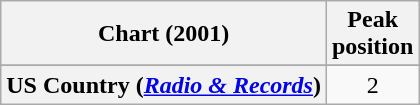<table class="wikitable sortable plainrowheaders" style="text-align:center">
<tr>
<th scope="col">Chart (2001)</th>
<th scope="col">Peak<br>position</th>
</tr>
<tr>
</tr>
<tr>
</tr>
<tr>
<th scope="row">US Country (<em><a href='#'>Radio & Records</a></em>)</th>
<td>2</td>
</tr>
</table>
